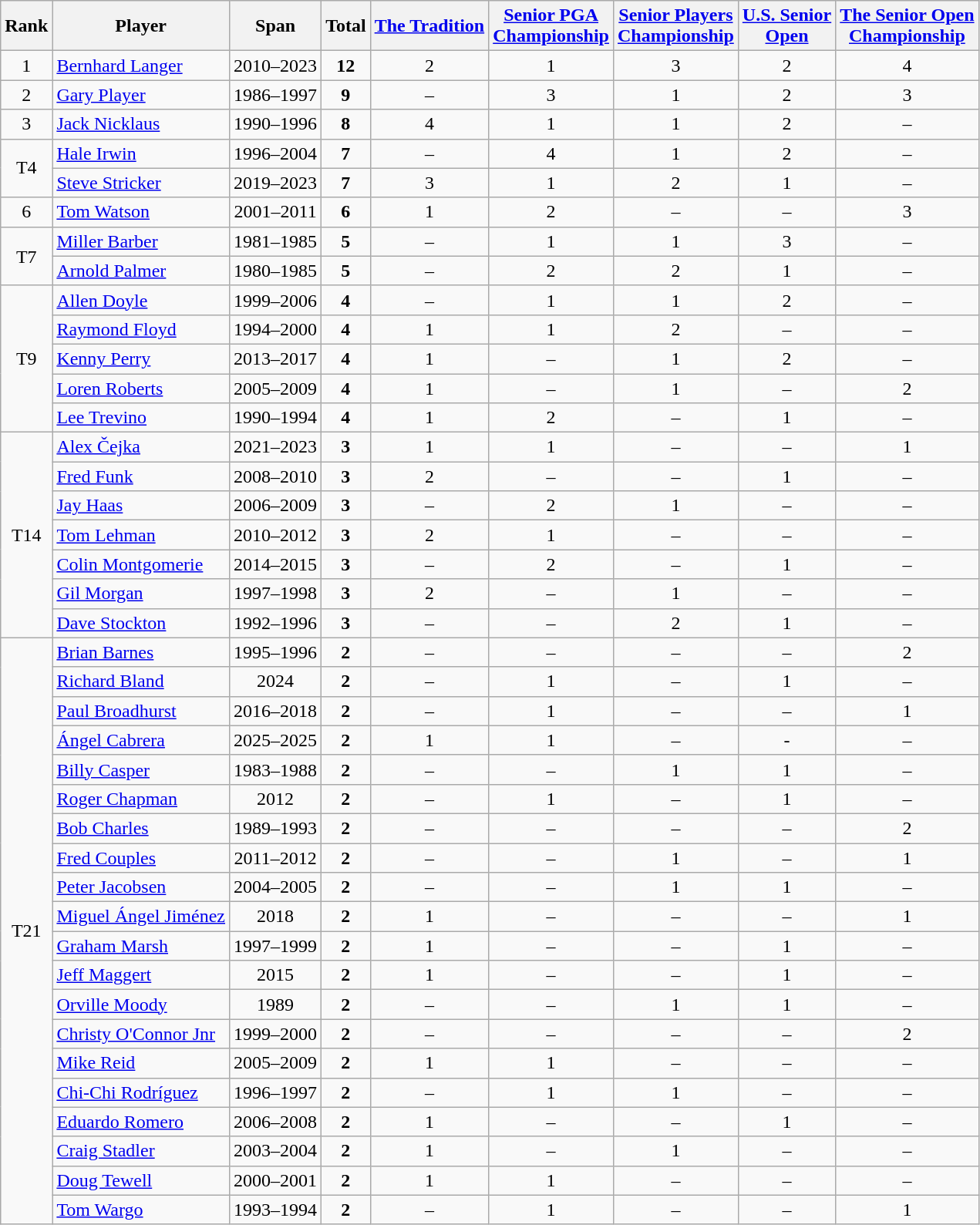<table class="wikitable sortable" style="text-align:center">
<tr>
<th>Rank</th>
<th>Player</th>
<th>Span</th>
<th>Total</th>
<th><a href='#'>The Tradition</a></th>
<th><a href='#'>Senior PGA<br>Championship</a></th>
<th><a href='#'>Senior Players<br>Championship</a></th>
<th><a href='#'>U.S. Senior<br>Open</a></th>
<th><a href='#'>The Senior Open<br>Championship</a></th>
</tr>
<tr>
<td>1</td>
<td align=left> <a href='#'>Bernhard Langer</a></td>
<td>2010–2023</td>
<td><strong>12</strong></td>
<td>2</td>
<td>1</td>
<td>3</td>
<td>2</td>
<td>4</td>
</tr>
<tr>
<td>2</td>
<td align=left> <a href='#'>Gary Player</a></td>
<td>1986–1997</td>
<td><strong>9</strong></td>
<td>–</td>
<td>3</td>
<td>1</td>
<td>2</td>
<td>3</td>
</tr>
<tr>
<td>3</td>
<td align=left> <a href='#'>Jack Nicklaus</a></td>
<td>1990–1996</td>
<td><strong>8</strong></td>
<td>4</td>
<td>1</td>
<td>1</td>
<td>2</td>
<td>–</td>
</tr>
<tr>
<td rowspan=2>T4</td>
<td align=left> <a href='#'>Hale Irwin</a></td>
<td>1996–2004</td>
<td><strong>7</strong></td>
<td>–</td>
<td>4</td>
<td>1</td>
<td>2</td>
<td>–</td>
</tr>
<tr>
<td align=left> <a href='#'>Steve Stricker</a></td>
<td>2019–2023</td>
<td><strong>7</strong></td>
<td>3</td>
<td>1</td>
<td>2</td>
<td>1</td>
<td>–</td>
</tr>
<tr>
<td>6</td>
<td align=left> <a href='#'>Tom Watson</a></td>
<td>2001–2011</td>
<td><strong>6</strong></td>
<td>1</td>
<td>2</td>
<td>–</td>
<td>–</td>
<td>3</td>
</tr>
<tr>
<td rowspan=2>T7</td>
<td align=left> <a href='#'>Miller Barber</a></td>
<td>1981–1985</td>
<td><strong>5</strong></td>
<td>–</td>
<td>1</td>
<td>1</td>
<td>3</td>
<td>–</td>
</tr>
<tr>
<td align=left> <a href='#'>Arnold Palmer</a></td>
<td>1980–1985</td>
<td><strong>5</strong></td>
<td>–</td>
<td>2</td>
<td>2</td>
<td>1</td>
<td>–</td>
</tr>
<tr>
<td rowspan=5>T9</td>
<td align=left> <a href='#'>Allen Doyle</a></td>
<td>1999–2006</td>
<td><strong>4</strong></td>
<td>–</td>
<td>1</td>
<td>1</td>
<td>2</td>
<td>–</td>
</tr>
<tr>
<td align=left> <a href='#'>Raymond Floyd</a></td>
<td>1994–2000</td>
<td><strong>4</strong></td>
<td>1</td>
<td>1</td>
<td>2</td>
<td>–</td>
<td>–</td>
</tr>
<tr>
<td align=left> <a href='#'>Kenny Perry</a></td>
<td>2013–2017</td>
<td><strong>4</strong></td>
<td>1</td>
<td>–</td>
<td>1</td>
<td>2</td>
<td>–</td>
</tr>
<tr>
<td align=left> <a href='#'>Loren Roberts</a></td>
<td>2005–2009</td>
<td><strong>4</strong></td>
<td>1</td>
<td>–</td>
<td>1</td>
<td>–</td>
<td>2</td>
</tr>
<tr>
<td align=left> <a href='#'>Lee Trevino</a></td>
<td>1990–1994</td>
<td><strong>4</strong></td>
<td>1</td>
<td>2</td>
<td>–</td>
<td>1</td>
<td>–</td>
</tr>
<tr>
<td rowspan=7>T14</td>
<td align=left> <a href='#'>Alex Čejka</a></td>
<td>2021–2023</td>
<td><strong>3</strong></td>
<td>1</td>
<td>1</td>
<td>–</td>
<td>–</td>
<td>1</td>
</tr>
<tr>
<td align=left> <a href='#'>Fred Funk</a></td>
<td>2008–2010</td>
<td><strong>3</strong></td>
<td>2</td>
<td>–</td>
<td>–</td>
<td>1</td>
<td>–</td>
</tr>
<tr>
<td align=left> <a href='#'>Jay Haas</a></td>
<td>2006–2009</td>
<td><strong>3</strong></td>
<td>–</td>
<td>2</td>
<td>1</td>
<td>–</td>
<td>–</td>
</tr>
<tr>
<td align=left> <a href='#'>Tom Lehman</a></td>
<td>2010–2012</td>
<td><strong>3</strong></td>
<td>2</td>
<td>1</td>
<td>–</td>
<td>–</td>
<td>–</td>
</tr>
<tr>
<td align=left> <a href='#'>Colin Montgomerie</a></td>
<td>2014–2015</td>
<td><strong>3</strong></td>
<td>–</td>
<td>2</td>
<td>–</td>
<td>1</td>
<td>–</td>
</tr>
<tr>
<td align=left> <a href='#'>Gil Morgan</a></td>
<td>1997–1998</td>
<td><strong>3</strong></td>
<td>2</td>
<td>–</td>
<td>1</td>
<td>–</td>
<td>–</td>
</tr>
<tr>
<td align=left> <a href='#'>Dave Stockton</a></td>
<td>1992–1996</td>
<td><strong>3</strong></td>
<td>–</td>
<td>–</td>
<td>2</td>
<td>1</td>
<td>–</td>
</tr>
<tr>
<td rowspan=20>T21</td>
<td align=left> <a href='#'>Brian Barnes</a></td>
<td>1995–1996</td>
<td><strong>2</strong></td>
<td>–</td>
<td>–</td>
<td>–</td>
<td>–</td>
<td>2</td>
</tr>
<tr>
<td align=left> <a href='#'>Richard Bland</a></td>
<td>2024</td>
<td><strong>2</strong></td>
<td>–</td>
<td>1</td>
<td>–</td>
<td>1</td>
<td>–</td>
</tr>
<tr>
<td align=left> <a href='#'>Paul Broadhurst</a></td>
<td>2016–2018</td>
<td><strong>2</strong></td>
<td>–</td>
<td>1</td>
<td>–</td>
<td>–</td>
<td>1</td>
</tr>
<tr>
<td align=left> <a href='#'>Ángel Cabrera</a></td>
<td>2025–2025</td>
<td><strong>2</strong></td>
<td>1</td>
<td>1</td>
<td>–</td>
<td>-</td>
<td>–</td>
</tr>
<tr>
<td align=left> <a href='#'>Billy Casper</a></td>
<td>1983–1988</td>
<td><strong>2</strong></td>
<td>–</td>
<td>–</td>
<td>1</td>
<td>1</td>
<td>–</td>
</tr>
<tr>
<td align=left> <a href='#'>Roger Chapman</a></td>
<td>2012</td>
<td><strong>2</strong></td>
<td>–</td>
<td>1</td>
<td>–</td>
<td>1</td>
<td>–</td>
</tr>
<tr>
<td align=left> <a href='#'>Bob Charles</a></td>
<td>1989–1993</td>
<td><strong>2</strong></td>
<td>–</td>
<td>–</td>
<td>–</td>
<td>–</td>
<td>2</td>
</tr>
<tr>
<td align=left> <a href='#'>Fred Couples</a></td>
<td>2011–2012</td>
<td><strong>2</strong></td>
<td>–</td>
<td>–</td>
<td>1</td>
<td>–</td>
<td>1</td>
</tr>
<tr>
<td align=left> <a href='#'>Peter Jacobsen</a></td>
<td>2004–2005</td>
<td><strong>2</strong></td>
<td>–</td>
<td>–</td>
<td>1</td>
<td>1</td>
<td>–</td>
</tr>
<tr>
<td align=left> <a href='#'>Miguel Ángel Jiménez</a></td>
<td>2018</td>
<td><strong>2</strong></td>
<td>1</td>
<td>–</td>
<td>–</td>
<td>–</td>
<td>1</td>
</tr>
<tr>
<td align=left> <a href='#'>Graham Marsh</a></td>
<td>1997–1999</td>
<td><strong>2</strong></td>
<td>1</td>
<td>–</td>
<td>–</td>
<td>1</td>
<td>–</td>
</tr>
<tr>
<td align=left> <a href='#'>Jeff Maggert</a></td>
<td>2015</td>
<td><strong>2</strong></td>
<td>1</td>
<td>–</td>
<td>–</td>
<td>1</td>
<td>–</td>
</tr>
<tr>
<td align=left> <a href='#'>Orville Moody</a></td>
<td>1989</td>
<td><strong>2</strong></td>
<td>–</td>
<td>–</td>
<td>1</td>
<td>1</td>
<td>–</td>
</tr>
<tr>
<td align=left> <a href='#'>Christy O'Connor Jnr</a></td>
<td>1999–2000</td>
<td><strong>2</strong></td>
<td>–</td>
<td>–</td>
<td>–</td>
<td>–</td>
<td>2</td>
</tr>
<tr>
<td align=left> <a href='#'>Mike Reid</a></td>
<td>2005–2009</td>
<td><strong>2</strong></td>
<td>1</td>
<td>1</td>
<td>–</td>
<td>–</td>
<td>–</td>
</tr>
<tr>
<td align=left> <a href='#'>Chi-Chi Rodríguez</a></td>
<td>1996–1997</td>
<td><strong>2</strong></td>
<td>–</td>
<td>1</td>
<td>1</td>
<td>–</td>
<td>–</td>
</tr>
<tr>
<td align=left> <a href='#'>Eduardo Romero</a></td>
<td>2006–2008</td>
<td><strong>2</strong></td>
<td>1</td>
<td>–</td>
<td>–</td>
<td>1</td>
<td>–</td>
</tr>
<tr>
<td align=left> <a href='#'>Craig Stadler</a></td>
<td>2003–2004</td>
<td><strong>2</strong></td>
<td>1</td>
<td>–</td>
<td>1</td>
<td>–</td>
<td>–</td>
</tr>
<tr>
<td align=left> <a href='#'>Doug Tewell</a></td>
<td>2000–2001</td>
<td><strong>2</strong></td>
<td>1</td>
<td>1</td>
<td>–</td>
<td>–</td>
<td>–</td>
</tr>
<tr>
<td align=left> <a href='#'>Tom Wargo</a></td>
<td>1993–1994</td>
<td><strong>2</strong></td>
<td>–</td>
<td>1</td>
<td>–</td>
<td>–</td>
<td>1</td>
</tr>
</table>
